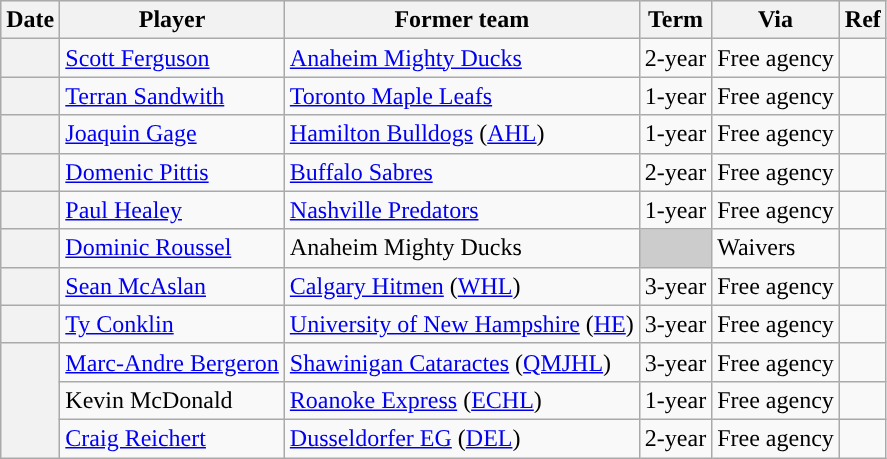<table class="wikitable plainrowheaders">
<tr style="background:#ddd; text-align:center;">
<th>Date</th>
<th>Player</th>
<th>Former team</th>
<th>Term</th>
<th>Via</th>
<th>Ref</th>
</tr>
<tr>
<th scope="row"></th>
<td><a href='#'>Scott Ferguson</a></td>
<td><a href='#'>Anaheim Mighty Ducks</a></td>
<td>2-year</td>
<td>Free agency</td>
<td></td>
</tr>
<tr>
<th scope="row"></th>
<td><a href='#'>Terran Sandwith</a></td>
<td><a href='#'>Toronto Maple Leafs</a></td>
<td>1-year</td>
<td>Free agency</td>
<td></td>
</tr>
<tr>
<th scope="row"></th>
<td><a href='#'>Joaquin Gage</a></td>
<td><a href='#'>Hamilton Bulldogs</a> (<a href='#'>AHL</a>)</td>
<td>1-year</td>
<td>Free agency</td>
<td></td>
</tr>
<tr>
<th scope="row"></th>
<td><a href='#'>Domenic Pittis</a></td>
<td><a href='#'>Buffalo Sabres</a></td>
<td>2-year</td>
<td>Free agency</td>
<td></td>
</tr>
<tr>
<th scope="row"></th>
<td><a href='#'>Paul Healey</a></td>
<td><a href='#'>Nashville Predators</a></td>
<td>1-year</td>
<td>Free agency</td>
<td></td>
</tr>
<tr>
<th scope="row"></th>
<td><a href='#'>Dominic Roussel</a></td>
<td>Anaheim Mighty Ducks</td>
<td style="background:#ccc"></td>
<td>Waivers</td>
<td></td>
</tr>
<tr>
<th scope="row"></th>
<td><a href='#'>Sean McAslan</a></td>
<td><a href='#'>Calgary Hitmen</a> (<a href='#'>WHL</a>)</td>
<td>3-year</td>
<td>Free agency</td>
<td></td>
</tr>
<tr>
<th scope="row"></th>
<td><a href='#'>Ty Conklin</a></td>
<td><a href='#'>University of New Hampshire</a> (<a href='#'>HE</a>)</td>
<td>3-year</td>
<td>Free agency</td>
<td></td>
</tr>
<tr>
<th scope="row" rowspan=3></th>
<td><a href='#'>Marc-Andre Bergeron</a></td>
<td><a href='#'>Shawinigan Cataractes</a> (<a href='#'>QMJHL</a>)</td>
<td>3-year</td>
<td>Free agency</td>
<td></td>
</tr>
<tr>
<td>Kevin McDonald</td>
<td><a href='#'>Roanoke Express</a> (<a href='#'>ECHL</a>)</td>
<td>1-year</td>
<td>Free agency</td>
<td></td>
</tr>
<tr>
<td><a href='#'>Craig Reichert</a></td>
<td><a href='#'>Dusseldorfer EG</a> (<a href='#'>DEL</a>)</td>
<td>2-year</td>
<td>Free agency</td>
<td></td>
</tr>
</table>
